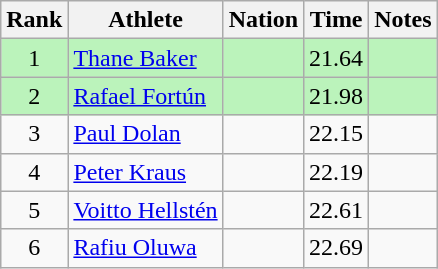<table class="wikitable sortable" style="text-align:center">
<tr>
<th>Rank</th>
<th>Athlete</th>
<th>Nation</th>
<th>Time</th>
<th>Notes</th>
</tr>
<tr bgcolor=bbf3bb>
<td>1</td>
<td align=left><a href='#'>Thane Baker</a></td>
<td align=left></td>
<td>21.64</td>
<td></td>
</tr>
<tr bgcolor=bbf3bb>
<td>2</td>
<td align=left><a href='#'>Rafael Fortún</a></td>
<td align=left></td>
<td>21.98</td>
<td></td>
</tr>
<tr>
<td>3</td>
<td align=left><a href='#'>Paul Dolan</a></td>
<td align=left></td>
<td>22.15</td>
<td></td>
</tr>
<tr>
<td>4</td>
<td align=left><a href='#'>Peter Kraus</a></td>
<td align=left></td>
<td>22.19</td>
<td></td>
</tr>
<tr>
<td>5</td>
<td align=left><a href='#'>Voitto Hellstén</a></td>
<td align=left></td>
<td>22.61</td>
<td></td>
</tr>
<tr>
<td>6</td>
<td align=left><a href='#'>Rafiu Oluwa</a></td>
<td align=left></td>
<td>22.69</td>
<td></td>
</tr>
</table>
